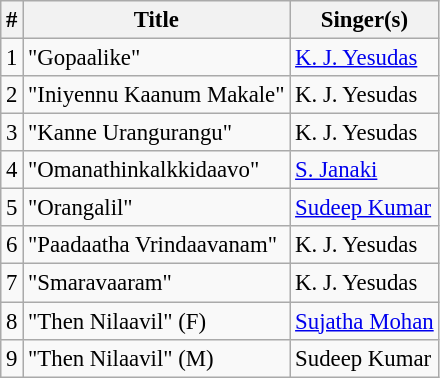<table class="wikitable" style="font-size:95%;">
<tr>
<th>#</th>
<th>Title</th>
<th>Singer(s)</th>
</tr>
<tr>
<td>1</td>
<td>"Gopaalike"</td>
<td><a href='#'>K. J. Yesudas</a></td>
</tr>
<tr>
<td>2</td>
<td>"Iniyennu Kaanum Makale"</td>
<td>K. J. Yesudas</td>
</tr>
<tr>
<td>3</td>
<td>"Kanne Urangurangu"</td>
<td>K. J. Yesudas</td>
</tr>
<tr>
<td>4</td>
<td>"Omanathinkalkkidaavo"</td>
<td><a href='#'>S. Janaki</a></td>
</tr>
<tr>
<td>5</td>
<td>"Orangalil"</td>
<td><a href='#'>Sudeep Kumar</a></td>
</tr>
<tr>
<td>6</td>
<td>"Paadaatha Vrindaavanam"</td>
<td>K. J. Yesudas</td>
</tr>
<tr>
<td>7</td>
<td>"Smaravaaram"</td>
<td>K. J. Yesudas</td>
</tr>
<tr>
<td>8</td>
<td>"Then Nilaavil" (F)</td>
<td><a href='#'>Sujatha Mohan</a></td>
</tr>
<tr>
<td>9</td>
<td>"Then Nilaavil" (M)</td>
<td>Sudeep Kumar</td>
</tr>
</table>
